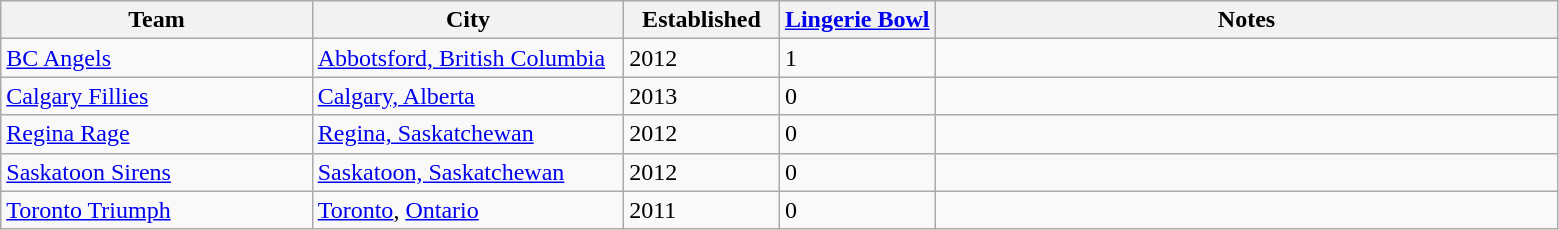<table class="wikitable">
<tr>
<th bgcolor="#DDDDFF" width="20%">Team</th>
<th bgcolor="#DDDDFF" width="20%">City</th>
<th bgcolor="#DDDDFF" width="10%">Established</th>
<th bgcolor="#DDDDFF" width="10%"><a href='#'>Lingerie Bowl</a></th>
<th bgcolor="#DDDDFF" width="40%">Notes</th>
</tr>
<tr>
<td><a href='#'>BC Angels</a></td>
<td><a href='#'>Abbotsford, British Columbia</a></td>
<td>2012</td>
<td>1</td>
<td></td>
</tr>
<tr>
<td><a href='#'>Calgary Fillies</a></td>
<td><a href='#'>Calgary, Alberta</a></td>
<td>2013</td>
<td>0</td>
<td></td>
</tr>
<tr>
<td><a href='#'>Regina Rage</a></td>
<td><a href='#'>Regina, Saskatchewan</a></td>
<td>2012</td>
<td>0</td>
<td></td>
</tr>
<tr>
<td><a href='#'>Saskatoon Sirens</a></td>
<td><a href='#'>Saskatoon, Saskatchewan</a></td>
<td>2012</td>
<td>0</td>
<td></td>
</tr>
<tr>
<td><a href='#'>Toronto Triumph</a></td>
<td><a href='#'>Toronto</a>, <a href='#'>Ontario</a></td>
<td>2011</td>
<td>0</td>
<td></td>
</tr>
</table>
